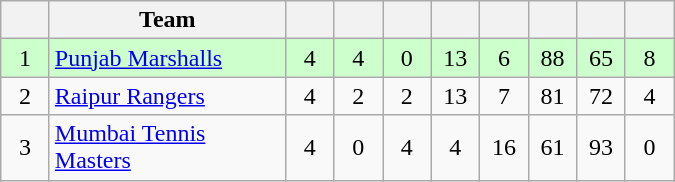<table class="wikitable sortable" style="text-align: center">
<tr>
<th style="width:25px"></th>
<th style="width:150px">Team</th>
<th style="width:25px"></th>
<th style="width:25px"></th>
<th style="width:25px"></th>
<th style="width:25px"></th>
<th style="width:25px"></th>
<th style="width:25px"></th>
<th style="width:25px"></th>
<th style="width:25px"></th>
</tr>
<tr bgcolor="#CCFFCC">
<td>1</td>
<td style="text-align: left"><a href='#'>Punjab Marshalls</a></td>
<td>4</td>
<td>4</td>
<td>0</td>
<td>13</td>
<td>6</td>
<td>88</td>
<td>65</td>
<td>8</td>
</tr>
<tr>
<td>2</td>
<td style="text-align: left"><a href='#'>Raipur Rangers</a></td>
<td>4</td>
<td>2</td>
<td>2</td>
<td>13</td>
<td>7</td>
<td>81</td>
<td>72</td>
<td>4</td>
</tr>
<tr>
<td>3</td>
<td style="text-align: left"><a href='#'>Mumbai Tennis Masters</a></td>
<td>4</td>
<td>0</td>
<td>4</td>
<td>4</td>
<td>16</td>
<td>61</td>
<td>93</td>
<td>0</td>
</tr>
</table>
